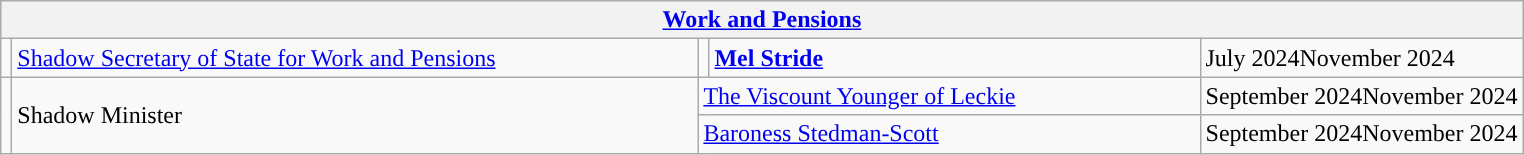<table class="wikitable">
<tr>
<th colspan="5"><a href='#'>Work and Pensions</a></th>
</tr>
<tr>
<td style="background: "></td>
<td style="width: 450px;"><a href='#'>Shadow Secretary of State for Work and Pensions</a></td>
<td style="background: "></td>
<td style="width: 320px;"><strong><a href='#'>Mel Stride</a></strong></td>
<td>July 2024November 2024</td>
</tr>
<tr>
<td rowspan="2" style="background: "></td>
<td rowspan="2">Shadow Minister</td>
<td colspan="2"><a href='#'>The Viscount Younger of Leckie</a></td>
<td>September 2024November 2024</td>
</tr>
<tr>
<td colspan="2"><a href='#'>Baroness Stedman-Scott</a></td>
<td>September 2024November 2024</td>
</tr>
</table>
